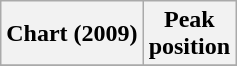<table class="wikitable sortable plainrowheaders">
<tr>
<th>Chart (2009)</th>
<th>Peak<br>position</th>
</tr>
<tr>
</tr>
</table>
